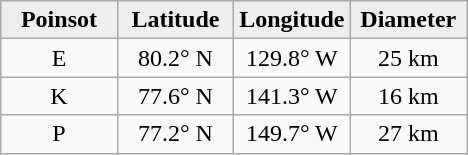<table class="wikitable">
<tr>
<th width="25%" style="background:#eeeeee;">Poinsot</th>
<th width="25%" style="background:#eeeeee;">Latitude</th>
<th width="25%" style="background:#eeeeee;">Longitude</th>
<th width="25%" style="background:#eeeeee;">Diameter</th>
</tr>
<tr>
<td align="center">E</td>
<td align="center">80.2° N</td>
<td align="center">129.8° W</td>
<td align="center">25 km</td>
</tr>
<tr>
<td align="center">K</td>
<td align="center">77.6° N</td>
<td align="center">141.3° W</td>
<td align="center">16 km</td>
</tr>
<tr>
<td align="center">P</td>
<td align="center">77.2° N</td>
<td align="center">149.7° W</td>
<td align="center">27 km</td>
</tr>
</table>
